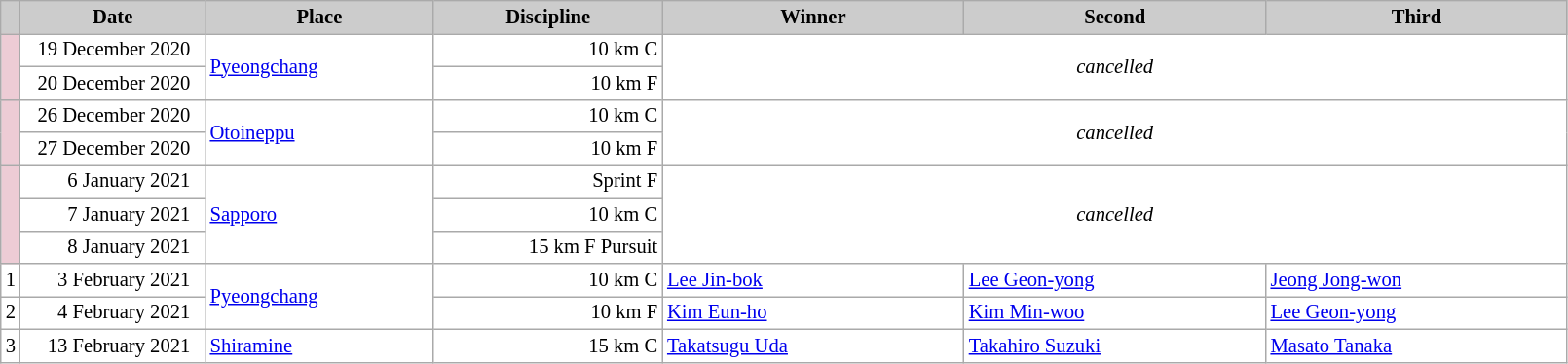<table class="wikitable plainrowheaders" style="background:#fff; font-size:86%; line-height:16px; border:grey solid 1px; border-collapse:collapse;">
<tr style="background:#ccc; text-align:center;">
<th scope="col" style="background:#ccc; width=30 px;"></th>
<th scope="col" style="background:#ccc; width:120px;">Date</th>
<th scope="col" style="background:#ccc; width:150px;">Place</th>
<th scope="col" style="background:#ccc; width:150px;">Discipline</th>
<th scope="col" style="background:#ccc; width:200px;">Winner</th>
<th scope="col" style="background:#ccc; width:200px;">Second</th>
<th scope="col" style="background:#ccc; width:200px;">Third</th>
</tr>
<tr>
<td rowspan=2 bgcolor="EDCCD5"></td>
<td align=right>19 December 2020  </td>
<td rowspan=2> <a href='#'>Pyeongchang</a></td>
<td align=right>10 km C</td>
<td rowspan=2 colspan=3 align=center><em>cancelled</em></td>
</tr>
<tr>
<td align=right>20 December 2020  </td>
<td align=right>10 km F</td>
</tr>
<tr>
<td rowspan=2 bgcolor="EDCCD5"></td>
<td align=right>26 December 2020  </td>
<td rowspan=2> <a href='#'>Otoineppu</a></td>
<td align=right>10 km C</td>
<td rowspan=2 colspan=3 align=center><em>cancelled</em></td>
</tr>
<tr>
<td align=right>27 December 2020  </td>
<td align=right>10 km F</td>
</tr>
<tr>
<td rowspan=3 bgcolor="EDCCD5"></td>
<td align=right>6 January 2021  </td>
<td rowspan=3> <a href='#'>Sapporo</a></td>
<td align=right>Sprint F</td>
<td rowspan=3 colspan=3 align=center><em>cancelled</em></td>
</tr>
<tr>
<td align=right>7 January 2021  </td>
<td align=right>10 km C</td>
</tr>
<tr>
<td align=right>8 January 2021  </td>
<td align=right>15 km F Pursuit</td>
</tr>
<tr>
<td align=center>1</td>
<td align=right>3 February 2021  </td>
<td rowspan=2> <a href='#'>Pyeongchang</a></td>
<td align=right>10 km C</td>
<td> <a href='#'>Lee Jin-bok</a></td>
<td> <a href='#'>Lee Geon-yong</a></td>
<td> <a href='#'>Jeong Jong-won</a></td>
</tr>
<tr>
<td align=center>2</td>
<td align=right>4 February 2021  </td>
<td align=right>10 km F</td>
<td> <a href='#'>Kim Eun-ho</a></td>
<td> <a href='#'>Kim Min-woo</a></td>
<td> <a href='#'>Lee Geon-yong</a></td>
</tr>
<tr>
<td align=center>3</td>
<td align=right>13 February 2021  </td>
<td> <a href='#'>Shiramine</a></td>
<td align=right>15 km C</td>
<td> <a href='#'>Takatsugu Uda</a></td>
<td> <a href='#'>Takahiro Suzuki</a></td>
<td> <a href='#'>Masato Tanaka</a></td>
</tr>
</table>
